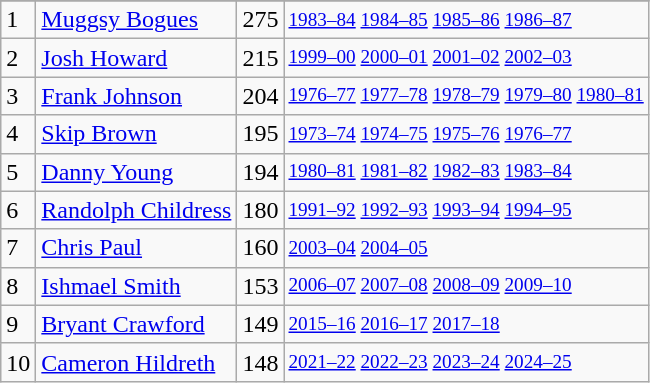<table class="wikitable">
<tr>
</tr>
<tr>
<td>1</td>
<td><a href='#'>Muggsy Bogues</a></td>
<td>275</td>
<td style="font-size:80%;"><a href='#'>1983–84</a> <a href='#'>1984–85</a> <a href='#'>1985–86</a> <a href='#'>1986–87</a></td>
</tr>
<tr>
<td>2</td>
<td><a href='#'>Josh Howard</a></td>
<td>215</td>
<td style="font-size:80%;"><a href='#'>1999–00</a> <a href='#'>2000–01</a> <a href='#'>2001–02</a> <a href='#'>2002–03</a></td>
</tr>
<tr>
<td>3</td>
<td><a href='#'>Frank Johnson</a></td>
<td>204</td>
<td style="font-size:80%;"><a href='#'>1976–77</a> <a href='#'>1977–78</a> <a href='#'>1978–79</a> <a href='#'>1979–80</a> <a href='#'>1980–81</a></td>
</tr>
<tr>
<td>4</td>
<td><a href='#'>Skip Brown</a></td>
<td>195</td>
<td style="font-size:80%;"><a href='#'>1973–74</a> <a href='#'>1974–75</a> <a href='#'>1975–76</a> <a href='#'>1976–77</a></td>
</tr>
<tr>
<td>5</td>
<td><a href='#'>Danny Young</a></td>
<td>194</td>
<td style="font-size:80%;"><a href='#'>1980–81</a> <a href='#'>1981–82</a> <a href='#'>1982–83</a> <a href='#'>1983–84</a></td>
</tr>
<tr>
<td>6</td>
<td><a href='#'>Randolph Childress</a></td>
<td>180</td>
<td style="font-size:80%;"><a href='#'>1991–92</a> <a href='#'>1992–93</a> <a href='#'>1993–94</a> <a href='#'>1994–95</a></td>
</tr>
<tr>
<td>7</td>
<td><a href='#'>Chris Paul</a></td>
<td>160</td>
<td style="font-size:80%;"><a href='#'>2003–04</a> <a href='#'>2004–05</a></td>
</tr>
<tr>
<td>8</td>
<td><a href='#'>Ishmael Smith</a></td>
<td>153</td>
<td style="font-size:80%;"><a href='#'>2006–07</a> <a href='#'>2007–08</a> <a href='#'>2008–09</a> <a href='#'>2009–10</a></td>
</tr>
<tr>
<td>9</td>
<td><a href='#'>Bryant Crawford</a></td>
<td>149</td>
<td style="font-size:80%;"><a href='#'>2015–16</a> <a href='#'>2016–17</a> <a href='#'>2017–18</a></td>
</tr>
<tr>
<td>10</td>
<td><a href='#'>Cameron Hildreth</a></td>
<td>148</td>
<td style="font-size:80%;"><a href='#'>2021–22</a> <a href='#'>2022–23</a> <a href='#'>2023–24</a> <a href='#'>2024–25</a></td>
</tr>
</table>
